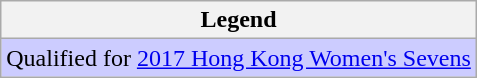<table class="wikitable">
<tr>
<th>Legend</th>
</tr>
<tr bgcolor=ccccff>
<td>Qualified for <a href='#'>2017 Hong Kong Women's Sevens</a></td>
</tr>
</table>
